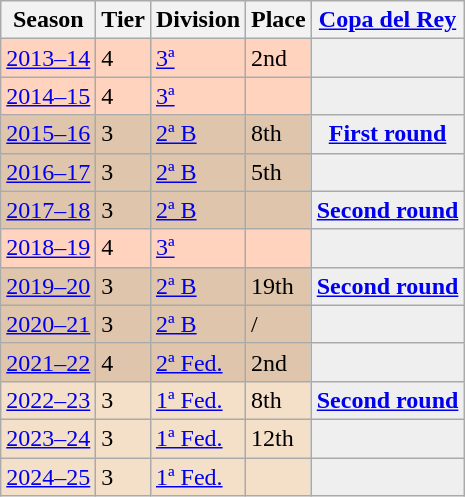<table class="wikitable">
<tr style="background:#f0f6fa;">
<th>Season</th>
<th>Tier</th>
<th>Division</th>
<th>Place</th>
<th><a href='#'>Copa del Rey</a></th>
</tr>
<tr>
<td style="background:#FFD3BD;"><a href='#'>2013–14</a></td>
<td style="background:#FFD3BD;">4</td>
<td style="background:#FFD3BD;"><a href='#'>3ª</a></td>
<td style="background:#FFD3BD;">2nd</td>
<th style="background:#efefef;"></th>
</tr>
<tr>
<td style="background:#FFD3BD;"><a href='#'>2014–15</a></td>
<td style="background:#FFD3BD;">4</td>
<td style="background:#FFD3BD;"><a href='#'>3ª</a></td>
<td style="background:#FFD3BD;"></td>
<th style="background:#efefef;"></th>
</tr>
<tr>
<td style="background:#DEC5AB;"><a href='#'>2015–16</a></td>
<td style="background:#DEC5AB;">3</td>
<td style="background:#DEC5AB;"><a href='#'>2ª B</a></td>
<td style="background:#DEC5AB;">8th</td>
<th style="background:#efefef;"><a href='#'>First round</a></th>
</tr>
<tr>
<td style="background:#DEC5AB;"><a href='#'>2016–17</a></td>
<td style="background:#DEC5AB;">3</td>
<td style="background:#DEC5AB;"><a href='#'>2ª B</a></td>
<td style="background:#DEC5AB;">5th</td>
<th style="background:#efefef;"></th>
</tr>
<tr>
<td style="background:#DEC5AB;"><a href='#'>2017–18</a></td>
<td style="background:#DEC5AB;">3</td>
<td style="background:#DEC5AB;"><a href='#'>2ª B</a></td>
<td style="background:#DEC5AB;"></td>
<th style="background:#efefef;"><a href='#'>Second round</a></th>
</tr>
<tr>
<td style="background:#FFD3BD;"><a href='#'>2018–19</a></td>
<td style="background:#FFD3BD;">4</td>
<td style="background:#FFD3BD;"><a href='#'>3ª</a></td>
<td style="background:#FFD3BD;"></td>
<th style="background:#efefef;"></th>
</tr>
<tr>
<td style="background:#DEC5AB;"><a href='#'>2019–20</a></td>
<td style="background:#DEC5AB;">3</td>
<td style="background:#DEC5AB;"><a href='#'>2ª B</a></td>
<td style="background:#DEC5AB;">19th</td>
<th style="background:#efefef;"><a href='#'>Second round</a></th>
</tr>
<tr>
<td style="background:#DEC5AB;"><a href='#'>2020–21</a></td>
<td style="background:#DEC5AB;">3</td>
<td style="background:#DEC5AB;"><a href='#'>2ª B</a></td>
<td style="background:#DEC5AB;"> / </td>
<th style="background:#efefef;"></th>
</tr>
<tr>
<td style="background:#DEC5AB;"><a href='#'>2021–22</a></td>
<td style="background:#DEC5AB;">4</td>
<td style="background:#DEC5AB;"><a href='#'>2ª Fed.</a></td>
<td style="background:#DEC5AB;">2nd</td>
<th style="background:#efefef;"></th>
</tr>
<tr>
<td style="background:#F4DFC8;"><a href='#'>2022–23</a></td>
<td style="background:#F4DFC8;">3</td>
<td style="background:#F4DFC8;"><a href='#'>1ª Fed.</a></td>
<td style="background:#F4DFC8;">8th</td>
<th style="background:#efefef;"><a href='#'>Second round</a></th>
</tr>
<tr>
<td style="background:#F4DFC8;"><a href='#'>2023–24</a></td>
<td style="background:#F4DFC8;">3</td>
<td style="background:#F4DFC8;"><a href='#'>1ª Fed.</a></td>
<td style="background:#F4DFC8;">12th</td>
<th style="background:#efefef;"></th>
</tr>
<tr>
<td style="background:#F4DFC8;"><a href='#'>2024–25</a></td>
<td style="background:#F4DFC8;">3</td>
<td style="background:#F4DFC8;"><a href='#'>1ª Fed.</a></td>
<td style="background:#F4DFC8;"></td>
<th style="background:#efefef;"></th>
</tr>
</table>
